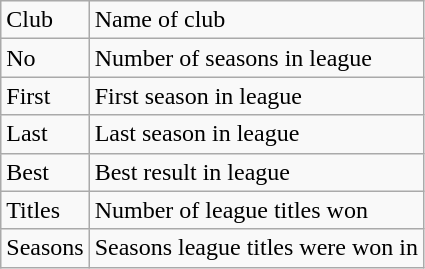<table class="wikitable sortable">
<tr>
<td>Club</td>
<td>Name of club</td>
</tr>
<tr>
<td>No</td>
<td>Number of seasons in league</td>
</tr>
<tr>
<td>First</td>
<td>First season in league</td>
</tr>
<tr>
<td>Last</td>
<td>Last season in league</td>
</tr>
<tr>
<td>Best</td>
<td>Best result in league</td>
</tr>
<tr>
<td>Titles</td>
<td>Number of league titles won</td>
</tr>
<tr>
<td>Seasons</td>
<td>Seasons league titles were won in</td>
</tr>
</table>
